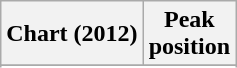<table class="wikitable sortable">
<tr>
<th align="left">Chart (2012)</th>
<th align="center">Peak<br>position</th>
</tr>
<tr>
</tr>
<tr>
</tr>
</table>
